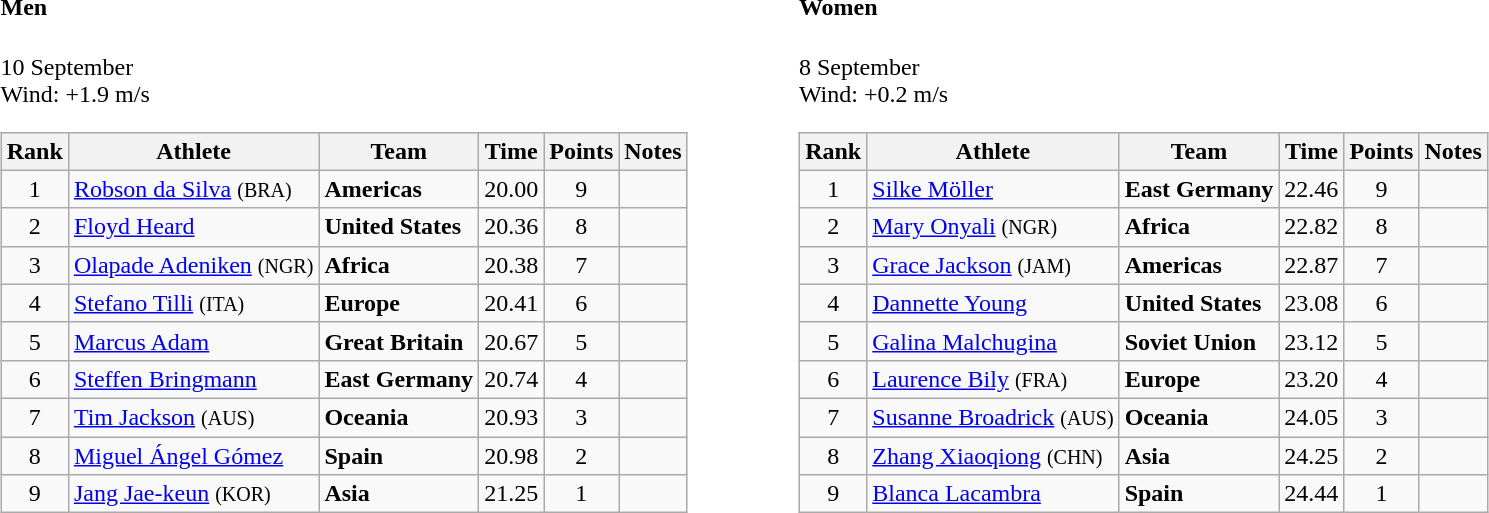<table>
<tr>
<td valign="top"><br><h4>Men</h4>10 September<br>Wind: +1.9 m/s<table class="wikitable" style="text-align:center">
<tr>
<th>Rank</th>
<th>Athlete</th>
<th>Team</th>
<th>Time</th>
<th>Points</th>
<th>Notes</th>
</tr>
<tr>
<td>1</td>
<td align="left"><a href='#'>Robson da Silva</a> <small>(BRA)</small></td>
<td align=left><strong>Americas</strong></td>
<td>20.00</td>
<td>9</td>
<td></td>
</tr>
<tr>
<td>2</td>
<td align="left"><a href='#'>Floyd Heard</a></td>
<td align=left><strong>United States</strong></td>
<td>20.36</td>
<td>8</td>
<td></td>
</tr>
<tr>
<td>3</td>
<td align="left"><a href='#'>Olapade Adeniken</a> <small>(NGR)</small></td>
<td align=left><strong>Africa</strong></td>
<td>20.38</td>
<td>7</td>
<td></td>
</tr>
<tr>
<td>4</td>
<td align="left"><a href='#'>Stefano Tilli</a> <small>(ITA)</small></td>
<td align=left><strong>Europe</strong></td>
<td>20.41</td>
<td>6</td>
<td></td>
</tr>
<tr>
<td>5</td>
<td align="left"><a href='#'>Marcus Adam</a></td>
<td align=left><strong>Great Britain</strong></td>
<td>20.67</td>
<td>5</td>
<td></td>
</tr>
<tr>
<td>6</td>
<td align="left"><a href='#'>Steffen Bringmann</a></td>
<td align=left><strong>East Germany</strong></td>
<td>20.74</td>
<td>4</td>
<td></td>
</tr>
<tr>
<td>7</td>
<td align="left"><a href='#'>Tim Jackson</a> <small>(AUS)</small></td>
<td align=left><strong>Oceania</strong></td>
<td>20.93</td>
<td>3</td>
<td></td>
</tr>
<tr>
<td>8</td>
<td align="left"><a href='#'>Miguel Ángel Gómez</a></td>
<td align=left><strong>Spain</strong></td>
<td>20.98</td>
<td>2</td>
<td></td>
</tr>
<tr>
<td>9</td>
<td align="left"><a href='#'>Jang Jae-keun</a> <small>(KOR)</small></td>
<td align=left><strong>Asia</strong></td>
<td>21.25</td>
<td>1</td>
<td></td>
</tr>
</table>
</td>
<td width="50"> </td>
<td valign="top"><br><h4>Women</h4>8 September<br>Wind: +0.2 m/s<table class="wikitable" style="text-align:center">
<tr>
<th>Rank</th>
<th>Athlete</th>
<th>Team</th>
<th>Time</th>
<th>Points</th>
<th>Notes</th>
</tr>
<tr>
<td>1</td>
<td align="left"><a href='#'>Silke Möller</a></td>
<td align=left><strong>East Germany</strong></td>
<td>22.46</td>
<td>9</td>
<td></td>
</tr>
<tr>
<td>2</td>
<td align="left"><a href='#'>Mary Onyali</a> <small>(NGR)</small></td>
<td align=left><strong>Africa</strong></td>
<td>22.82</td>
<td>8</td>
<td></td>
</tr>
<tr>
<td>3</td>
<td align="left"><a href='#'>Grace Jackson</a> <small>(JAM)</small></td>
<td align=left><strong>Americas</strong></td>
<td>22.87</td>
<td>7</td>
<td></td>
</tr>
<tr>
<td>4</td>
<td align="left"><a href='#'>Dannette Young</a></td>
<td align=left><strong>United States</strong></td>
<td>23.08</td>
<td>6</td>
<td></td>
</tr>
<tr>
<td>5</td>
<td align="left"><a href='#'>Galina Malchugina</a></td>
<td align=left><strong>Soviet Union</strong></td>
<td>23.12</td>
<td>5</td>
<td></td>
</tr>
<tr>
<td>6</td>
<td align="left"><a href='#'>Laurence Bily</a> <small>(FRA)</small></td>
<td align=left><strong>Europe</strong></td>
<td>23.20</td>
<td>4</td>
<td></td>
</tr>
<tr>
<td>7</td>
<td align="left"><a href='#'>Susanne Broadrick</a> <small>(AUS)</small></td>
<td align=left><strong>Oceania</strong></td>
<td>24.05</td>
<td>3</td>
<td></td>
</tr>
<tr>
<td>8</td>
<td align="left"><a href='#'>Zhang Xiaoqiong</a> <small>(CHN)</small></td>
<td align=left><strong>Asia</strong></td>
<td>24.25</td>
<td>2</td>
<td></td>
</tr>
<tr>
<td>9</td>
<td align="left"><a href='#'>Blanca Lacambra</a></td>
<td align=left><strong>Spain</strong></td>
<td>24.44</td>
<td>1</td>
<td></td>
</tr>
</table>
</td>
</tr>
</table>
